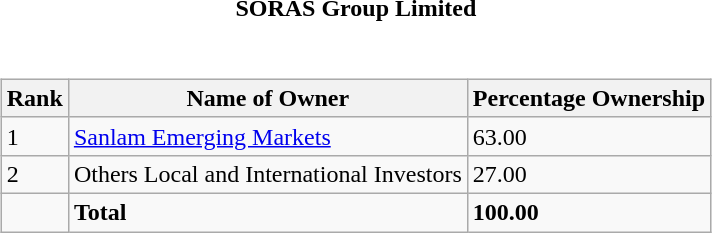<table style="font-size:100%;">
<tr>
<td width="100%" align="center"><strong>SORAS Group Limited</strong></td>
</tr>
<tr valign="top">
<td><br><table class="wikitable sortable" style="margin-left:auto;margin-right:auto">
<tr>
<th style="width:2em;">Rank</th>
<th>Name of Owner</th>
<th>Percentage Ownership</th>
</tr>
<tr>
<td>1</td>
<td><a href='#'>Sanlam Emerging Markets</a></td>
<td>63.00</td>
</tr>
<tr>
<td>2</td>
<td>Others Local and International Investors</td>
<td>27.00</td>
</tr>
<tr>
<td></td>
<td><strong>Total</strong></td>
<td><strong>100.00</strong></td>
</tr>
</table>
</td>
</tr>
</table>
